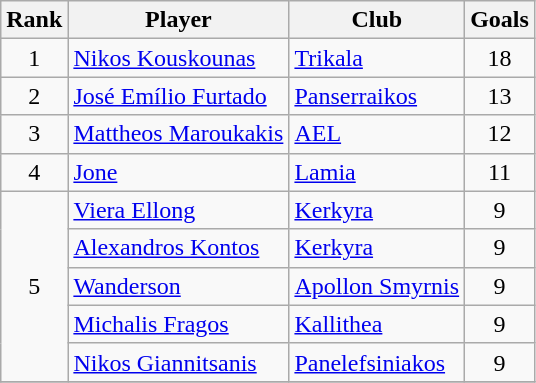<table class="wikitable" style="text-align:center">
<tr>
<th>Rank</th>
<th>Player</th>
<th>Club</th>
<th>Goals</th>
</tr>
<tr>
<td>1</td>
<td align="left"> <a href='#'>Nikos Kouskounas</a></td>
<td align="left"><a href='#'>Trikala</a></td>
<td>18</td>
</tr>
<tr>
<td>2</td>
<td align="left"> <a href='#'>José Emílio Furtado</a></td>
<td align="left"><a href='#'>Panserraikos</a></td>
<td>13</td>
</tr>
<tr>
<td>3</td>
<td align="left"> <a href='#'>Mattheos Maroukakis</a></td>
<td align="left"><a href='#'>AEL</a></td>
<td>12</td>
</tr>
<tr>
<td>4</td>
<td align="left"> <a href='#'>Jone</a></td>
<td align="left"><a href='#'>Lamia</a></td>
<td>11</td>
</tr>
<tr>
<td rowspan="5">5</td>
<td align="left"> <a href='#'>Viera Ellong</a></td>
<td align="left"><a href='#'>Kerkyra</a></td>
<td>9</td>
</tr>
<tr>
<td align="left"> <a href='#'>Alexandros Kontos</a></td>
<td align="left"><a href='#'>Kerkyra</a></td>
<td>9</td>
</tr>
<tr>
<td align="left"> <a href='#'>Wanderson</a></td>
<td align="left"><a href='#'>Apollon Smyrnis</a></td>
<td>9</td>
</tr>
<tr>
<td align="left"> <a href='#'>Michalis Fragos</a></td>
<td align="left"><a href='#'>Kallithea</a></td>
<td>9</td>
</tr>
<tr>
<td align="left"> <a href='#'>Nikos Giannitsanis</a></td>
<td align="left"><a href='#'>Panelefsiniakos</a></td>
<td>9</td>
</tr>
<tr>
</tr>
</table>
